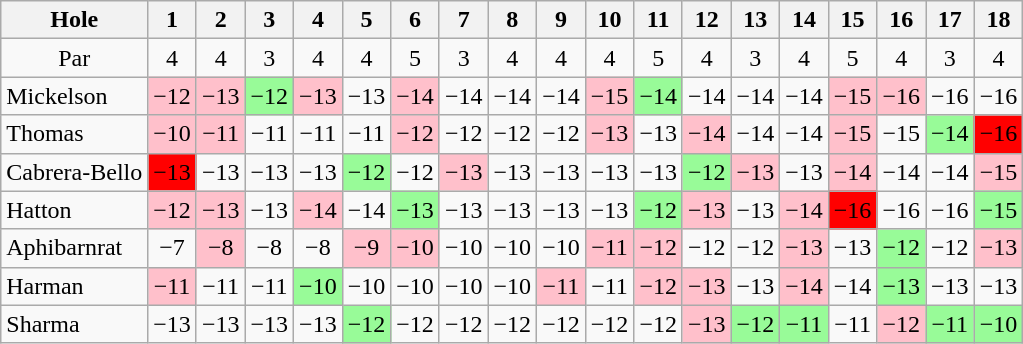<table class="wikitable" style="text-align:center">
<tr>
<th>Hole</th>
<th>1</th>
<th>2</th>
<th>3</th>
<th>4</th>
<th>5</th>
<th>6</th>
<th>7</th>
<th>8</th>
<th>9</th>
<th>10</th>
<th>11</th>
<th>12</th>
<th>13</th>
<th>14</th>
<th>15</th>
<th>16</th>
<th>17</th>
<th>18</th>
</tr>
<tr>
<td>Par</td>
<td>4</td>
<td>4</td>
<td>3</td>
<td>4</td>
<td>4</td>
<td>5</td>
<td>3</td>
<td>4</td>
<td>4</td>
<td>4</td>
<td>5</td>
<td>4</td>
<td>3</td>
<td>4</td>
<td>5</td>
<td>4</td>
<td>3</td>
<td>4</td>
</tr>
<tr>
<td align=left> Mickelson</td>
<td style="background: Pink;">−12</td>
<td style="background: Pink;">−13</td>
<td style="background: PaleGreen;">−12</td>
<td style="background: Pink;">−13</td>
<td>−13</td>
<td style="background: Pink;">−14</td>
<td>−14</td>
<td>−14</td>
<td>−14</td>
<td style="background: Pink;">−15</td>
<td style="background: PaleGreen;">−14</td>
<td>−14</td>
<td>−14</td>
<td>−14</td>
<td style="background: Pink;">−15</td>
<td style="background: Pink;">−16</td>
<td>−16</td>
<td>−16</td>
</tr>
<tr>
<td align=left> Thomas</td>
<td style="background: Pink;">−10</td>
<td style="background: Pink;">−11</td>
<td>−11</td>
<td>−11</td>
<td>−11</td>
<td style="background: Pink;">−12</td>
<td>−12</td>
<td>−12</td>
<td>−12</td>
<td style="background: Pink;">−13</td>
<td>−13</td>
<td style="background: Pink;">−14</td>
<td>−14</td>
<td>−14</td>
<td style="background: Pink;">−15</td>
<td>−15</td>
<td style="background: PaleGreen;">−14</td>
<td style="background: Red;">−16</td>
</tr>
<tr>
<td align=left> Cabrera-Bello</td>
<td style="background: Red;">−13</td>
<td>−13</td>
<td>−13</td>
<td>−13</td>
<td style="background: PaleGreen;">−12</td>
<td>−12</td>
<td style="background: Pink;">−13</td>
<td>−13</td>
<td>−13</td>
<td>−13</td>
<td>−13</td>
<td style="background: PaleGreen;">−12</td>
<td style="background: Pink;">−13</td>
<td>−13</td>
<td style="background: Pink;">−14</td>
<td>−14</td>
<td>−14</td>
<td style="background: Pink;">−15</td>
</tr>
<tr>
<td align=left> Hatton</td>
<td style="background: Pink;">−12</td>
<td style="background: Pink;">−13</td>
<td>−13</td>
<td style="background: Pink;">−14</td>
<td>−14</td>
<td style="background: PaleGreen;">−13</td>
<td>−13</td>
<td>−13</td>
<td>−13</td>
<td>−13</td>
<td style="background: PaleGreen;">−12</td>
<td style="background: Pink;">−13</td>
<td>−13</td>
<td style="background: Pink;">−14</td>
<td style="background: Red;">−16</td>
<td>−16</td>
<td>−16</td>
<td style="background: PaleGreen;">−15</td>
</tr>
<tr>
<td align=left> Aphibarnrat</td>
<td>−7</td>
<td style="background: Pink;">−8</td>
<td>−8</td>
<td>−8</td>
<td style="background: Pink;">−9</td>
<td style="background: Pink;">−10</td>
<td>−10</td>
<td>−10</td>
<td>−10</td>
<td style="background: Pink;">−11</td>
<td style="background: Pink;">−12</td>
<td>−12</td>
<td>−12</td>
<td style="background: Pink;">−13</td>
<td>−13</td>
<td style="background: PaleGreen;">−12</td>
<td>−12</td>
<td style="background: Pink;">−13</td>
</tr>
<tr>
<td align=left> Harman</td>
<td style="background: Pink;">−11</td>
<td>−11</td>
<td>−11</td>
<td style="background: PaleGreen;">−10</td>
<td>−10</td>
<td>−10</td>
<td>−10</td>
<td>−10</td>
<td style="background: Pink;">−11</td>
<td>−11</td>
<td style="background: Pink;">−12</td>
<td style="background: Pink;">−13</td>
<td>−13</td>
<td style="background: Pink;">−14</td>
<td>−14</td>
<td style="background: PaleGreen;">−13</td>
<td>−13</td>
<td>−13</td>
</tr>
<tr>
<td align=left> Sharma</td>
<td>−13</td>
<td>−13</td>
<td>−13</td>
<td>−13</td>
<td style="background: PaleGreen;">−12</td>
<td>−12</td>
<td>−12</td>
<td>−12</td>
<td>−12</td>
<td>−12</td>
<td>−12</td>
<td style="background: Pink;">−13</td>
<td style="background: PaleGreen;">−12</td>
<td style="background: PaleGreen;">−11</td>
<td>−11</td>
<td style="background: Pink;">−12</td>
<td style="background: PaleGreen;">−11</td>
<td style="background: PaleGreen;">−10</td>
</tr>
</table>
